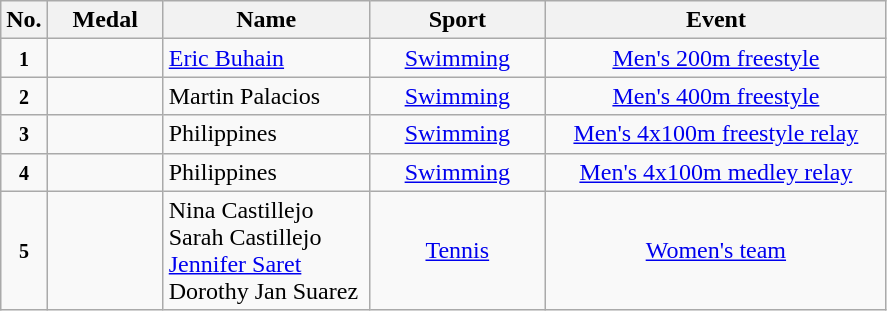<table class="wikitable" style="font-size:100%; text-align:center;">
<tr>
<th width="10">No.</th>
<th width="70">Medal</th>
<th width="130">Name</th>
<th width="110">Sport</th>
<th width="220">Event</th>
</tr>
<tr>
<td><small><strong>1</strong></small></td>
<td></td>
<td align=left><a href='#'>Eric Buhain</a></td>
<td> <a href='#'>Swimming</a></td>
<td><a href='#'>Men's 200m freestyle</a></td>
</tr>
<tr>
<td><small><strong>2</strong></small></td>
<td></td>
<td align=left>Martin Palacios</td>
<td> <a href='#'>Swimming</a></td>
<td><a href='#'>Men's 400m freestyle</a></td>
</tr>
<tr>
<td><small><strong>3</strong></small></td>
<td></td>
<td align=left>Philippines</td>
<td> <a href='#'>Swimming</a></td>
<td><a href='#'>Men's 4x100m freestyle relay</a></td>
</tr>
<tr>
<td><small><strong>4</strong></small></td>
<td></td>
<td align=left>Philippines</td>
<td> <a href='#'>Swimming</a></td>
<td><a href='#'>Men's 4x100m medley relay</a></td>
</tr>
<tr>
<td><small><strong>5</strong></small></td>
<td></td>
<td align=left>Nina Castillejo<br>Sarah Castillejo<br><a href='#'>Jennifer Saret</a><br>Dorothy Jan Suarez</td>
<td> <a href='#'>Tennis</a></td>
<td><a href='#'>Women's team</a></td>
</tr>
</table>
